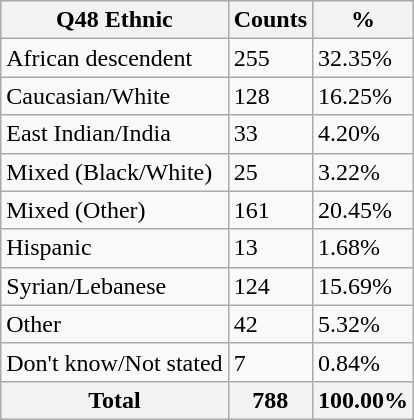<table class="wikitable sortable">
<tr>
<th>Q48 Ethnic</th>
<th>Counts</th>
<th>%</th>
</tr>
<tr>
<td>African descendent</td>
<td>255</td>
<td>32.35%</td>
</tr>
<tr>
<td>Caucasian/White</td>
<td>128</td>
<td>16.25%</td>
</tr>
<tr>
<td>East Indian/India</td>
<td>33</td>
<td>4.20%</td>
</tr>
<tr>
<td>Mixed (Black/White)</td>
<td>25</td>
<td>3.22%</td>
</tr>
<tr>
<td>Mixed (Other)</td>
<td>161</td>
<td>20.45%</td>
</tr>
<tr>
<td>Hispanic</td>
<td>13</td>
<td>1.68%</td>
</tr>
<tr>
<td>Syrian/Lebanese</td>
<td>124</td>
<td>15.69%</td>
</tr>
<tr>
<td>Other</td>
<td>42</td>
<td>5.32%</td>
</tr>
<tr>
<td>Don't know/Not stated</td>
<td>7</td>
<td>0.84%</td>
</tr>
<tr>
<th>Total</th>
<th>788</th>
<th>100.00%</th>
</tr>
</table>
